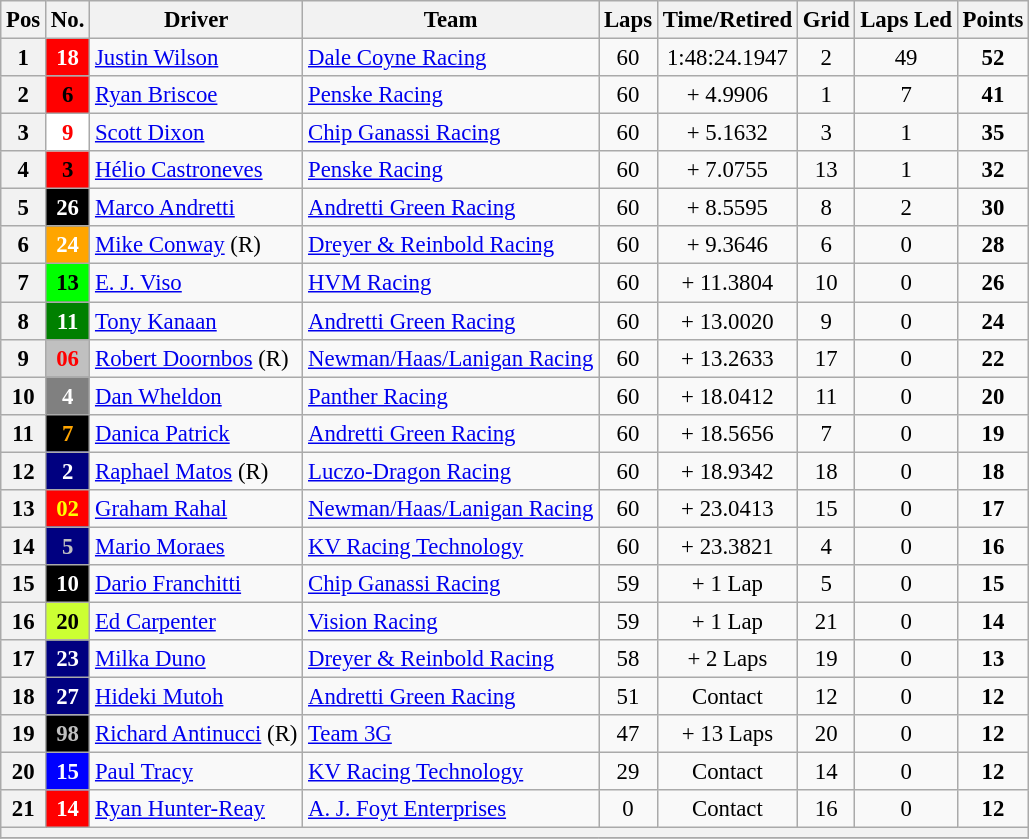<table class="wikitable" style="font-size:95%;">
<tr>
<th>Pos</th>
<th>No.</th>
<th>Driver</th>
<th>Team</th>
<th>Laps</th>
<th>Time/Retired</th>
<th>Grid</th>
<th>Laps Led</th>
<th>Points</th>
</tr>
<tr>
<th>1</th>
<td style="background:red; color:white;" align=center><strong>18</strong></td>
<td> <a href='#'>Justin Wilson</a></td>
<td><a href='#'>Dale Coyne Racing</a></td>
<td align=center>60</td>
<td align=center>1:48:24.1947</td>
<td align=center>2</td>
<td align=center>49</td>
<td align=center><strong>52</strong></td>
</tr>
<tr>
<th>2</th>
<td style="background:#FF0000; color:black;" align="center"><strong>6</strong></td>
<td> <a href='#'>Ryan Briscoe</a></td>
<td><a href='#'>Penske Racing</a></td>
<td align=center>60</td>
<td align=center>+ 4.9906</td>
<td align=center>1</td>
<td align=center>7</td>
<td align=center><strong>41</strong></td>
</tr>
<tr>
<th>3</th>
<td style="background:#FFFFFF; color:red;" align=center><strong>9</strong></td>
<td> <a href='#'>Scott Dixon</a></td>
<td><a href='#'>Chip Ganassi Racing</a></td>
<td align=center>60</td>
<td align=center>+ 5.1632</td>
<td align=center>3</td>
<td align=center>1</td>
<td align=center><strong>35</strong></td>
</tr>
<tr>
<th>4</th>
<td style="background:#FF0000; color:black;" align="center"><strong>3</strong></td>
<td> <a href='#'>Hélio Castroneves</a></td>
<td><a href='#'>Penske Racing</a></td>
<td align=center>60</td>
<td align=center>+ 7.0755</td>
<td align=center>13</td>
<td align=center>1</td>
<td align=center><strong>32</strong></td>
</tr>
<tr>
<th>5</th>
<td style="background:black; color:white;" align=center><strong>26</strong></td>
<td> <a href='#'>Marco Andretti</a></td>
<td><a href='#'>Andretti Green Racing</a></td>
<td align=center>60</td>
<td align=center>+ 8.5595</td>
<td align=center>8</td>
<td align=center>2</td>
<td align=center><strong>30</strong></td>
</tr>
<tr>
<th>6</th>
<td style="background:orange; color:white;" align=center><strong>24</strong></td>
<td> <a href='#'>Mike Conway</a> (R)</td>
<td><a href='#'>Dreyer & Reinbold Racing</a></td>
<td align=center>60</td>
<td align=center>+ 9.3646</td>
<td align=center>6</td>
<td align=center>0</td>
<td align=center><strong>28</strong></td>
</tr>
<tr>
<th>7</th>
<td style="background:lime; color:black;" align=center><strong>13</strong></td>
<td> <a href='#'>E. J. Viso</a></td>
<td><a href='#'>HVM Racing</a></td>
<td align=center>60</td>
<td align=center>+ 11.3804</td>
<td align=center>10</td>
<td align=center>0</td>
<td align=center><strong>26</strong></td>
</tr>
<tr>
<th>8</th>
<td style="background:green; color:white;" align=center><strong>11</strong></td>
<td> <a href='#'>Tony Kanaan</a></td>
<td><a href='#'>Andretti Green Racing</a></td>
<td align=center>60</td>
<td align=center>+ 13.0020</td>
<td align=center>9</td>
<td align=center>0</td>
<td align=center><strong>24</strong></td>
</tr>
<tr>
<th>9</th>
<td style="background:silver; color:red;" align=center><strong>06</strong></td>
<td> <a href='#'>Robert Doornbos</a> (R)</td>
<td><a href='#'>Newman/Haas/Lanigan Racing</a></td>
<td align=center>60</td>
<td align=center>+ 13.2633</td>
<td align=center>17</td>
<td align=center>0</td>
<td align=center><strong>22</strong></td>
</tr>
<tr>
<th>10</th>
<td style="background:grey; color:white;" align=center><strong>4</strong></td>
<td> <a href='#'>Dan Wheldon</a></td>
<td><a href='#'>Panther Racing</a></td>
<td align=center>60</td>
<td align=center>+ 18.0412</td>
<td align=center>11</td>
<td align=center>0</td>
<td align=center><strong>20</strong></td>
</tr>
<tr>
<th>11</th>
<td style="background:black; color:orange;" align=center><strong>7</strong></td>
<td> <a href='#'>Danica Patrick</a></td>
<td><a href='#'>Andretti Green Racing</a></td>
<td align=center>60</td>
<td align=center>+ 18.5656</td>
<td align=center>7</td>
<td align=center>0</td>
<td align=center><strong>19</strong></td>
</tr>
<tr>
<th>12</th>
<td style="background:navy; color:white;" align=center><strong>2</strong></td>
<td> <a href='#'>Raphael Matos</a> (R)</td>
<td><a href='#'>Luczo-Dragon Racing</a></td>
<td align=center>60</td>
<td align=center>+ 18.9342</td>
<td align=center>18</td>
<td align=center>0</td>
<td align=center><strong>18</strong></td>
</tr>
<tr>
<th>13</th>
<td style="background:red; color:yellow;" align=center><strong>02</strong></td>
<td> <a href='#'>Graham Rahal</a></td>
<td><a href='#'>Newman/Haas/Lanigan Racing</a></td>
<td align=center>60</td>
<td align=center>+ 23.0413</td>
<td align=center>15</td>
<td align=center>0</td>
<td align=center><strong>17</strong></td>
</tr>
<tr>
<th>14</th>
<td style="background:navy; color:silver;" align=center><strong>5</strong></td>
<td> <a href='#'>Mario Moraes</a></td>
<td><a href='#'>KV Racing Technology</a></td>
<td align=center>60</td>
<td align=center>+ 23.3821</td>
<td align=center>4</td>
<td align=center>0</td>
<td align=center><strong>16</strong></td>
</tr>
<tr>
<th>15</th>
<td style="background:black; color:white;" align=center><strong>10</strong></td>
<td> <a href='#'>Dario Franchitti</a></td>
<td><a href='#'>Chip Ganassi Racing</a></td>
<td align=center>59</td>
<td align=center>+ 1 Lap</td>
<td align=center>5</td>
<td align=center>0</td>
<td align=center><strong>15</strong></td>
</tr>
<tr>
<th>16</th>
<td style="background:#CCFF33; color:black;" align=center><strong>20</strong></td>
<td> <a href='#'>Ed Carpenter</a></td>
<td><a href='#'>Vision Racing</a></td>
<td align=center>59</td>
<td align=center>+ 1 Lap</td>
<td align=center>21</td>
<td align=center>0</td>
<td align=center><strong>14</strong></td>
</tr>
<tr>
<th>17</th>
<td style="background:navy; color:white;" align=center><strong>23</strong></td>
<td nowrap> <a href='#'>Milka Duno</a></td>
<td><a href='#'>Dreyer & Reinbold Racing</a></td>
<td align=center>58</td>
<td align=center>+ 2 Laps</td>
<td align=center>19</td>
<td align=center>0</td>
<td align=center><strong>13</strong></td>
</tr>
<tr>
<th>18</th>
<td style="background:navy; color:white;" align=center><strong>27</strong></td>
<td> <a href='#'>Hideki Mutoh</a></td>
<td><a href='#'>Andretti Green Racing</a></td>
<td align=center>51</td>
<td align=center>Contact</td>
<td align=center>12</td>
<td align=center>0</td>
<td align=center><strong>12</strong></td>
</tr>
<tr>
<th>19</th>
<td style="background:black; color:silver;" align=center><strong>98</strong></td>
<td> <a href='#'>Richard Antinucci</a> (R)</td>
<td><a href='#'>Team 3G</a></td>
<td align=center>47</td>
<td align=center>+ 13 Laps</td>
<td align=center>20</td>
<td align=center>0</td>
<td align=center><strong>12</strong></td>
</tr>
<tr>
<th>20</th>
<td style="background:blue; color:white;" align=center><strong>15</strong></td>
<td> <a href='#'>Paul Tracy</a></td>
<td><a href='#'>KV Racing Technology</a></td>
<td align=center>29</td>
<td align=center>Contact</td>
<td align=center>14</td>
<td align=center>0</td>
<td align=center><strong>12</strong></td>
</tr>
<tr>
<th>21</th>
<td style="background:red; color:white;" align=center><strong>14</strong></td>
<td> <a href='#'>Ryan Hunter-Reay</a></td>
<td><a href='#'>A. J. Foyt Enterprises</a></td>
<td align=center>0</td>
<td align=center>Contact</td>
<td align=center>16</td>
<td align=center>0</td>
<td align=center><strong>12</strong></td>
</tr>
<tr>
<th colspan=9></th>
</tr>
<tr>
</tr>
</table>
